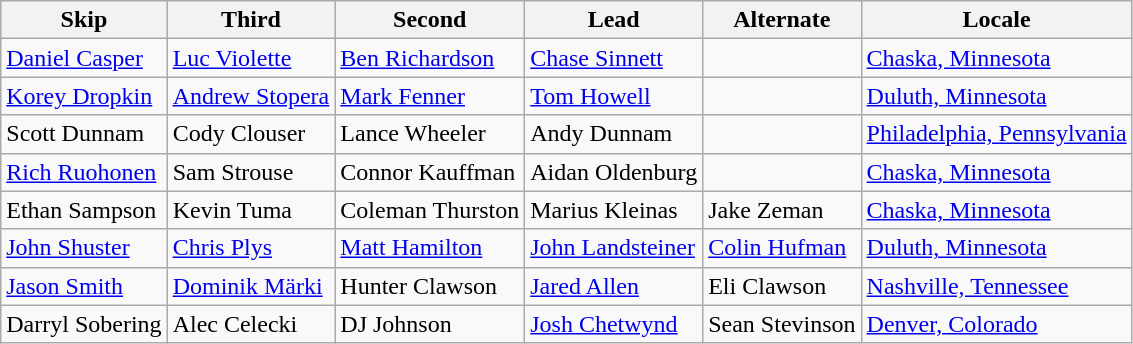<table class="wikitable">
<tr>
<th>Skip</th>
<th>Third</th>
<th>Second</th>
<th>Lead</th>
<th>Alternate</th>
<th>Locale</th>
</tr>
<tr>
<td><a href='#'>Daniel Casper</a></td>
<td><a href='#'>Luc Violette</a></td>
<td><a href='#'>Ben Richardson</a></td>
<td><a href='#'>Chase Sinnett</a></td>
<td></td>
<td> <a href='#'>Chaska, Minnesota</a></td>
</tr>
<tr>
<td><a href='#'>Korey Dropkin</a></td>
<td><a href='#'>Andrew Stopera</a></td>
<td><a href='#'>Mark Fenner</a></td>
<td><a href='#'>Tom Howell</a></td>
<td></td>
<td> <a href='#'>Duluth, Minnesota</a></td>
</tr>
<tr>
<td>Scott Dunnam</td>
<td>Cody Clouser</td>
<td>Lance Wheeler</td>
<td>Andy Dunnam</td>
<td></td>
<td> <a href='#'>Philadelphia, Pennsylvania</a></td>
</tr>
<tr>
<td><a href='#'>Rich Ruohonen</a></td>
<td>Sam Strouse</td>
<td>Connor Kauffman</td>
<td>Aidan Oldenburg</td>
<td></td>
<td> <a href='#'>Chaska, Minnesota</a></td>
</tr>
<tr>
<td>Ethan Sampson</td>
<td>Kevin Tuma</td>
<td>Coleman Thurston</td>
<td>Marius Kleinas</td>
<td>Jake Zeman</td>
<td> <a href='#'>Chaska, Minnesota</a></td>
</tr>
<tr>
<td><a href='#'>John Shuster</a></td>
<td><a href='#'>Chris Plys</a></td>
<td><a href='#'>Matt Hamilton</a></td>
<td><a href='#'>John Landsteiner</a></td>
<td><a href='#'>Colin Hufman</a></td>
<td> <a href='#'>Duluth, Minnesota</a></td>
</tr>
<tr>
<td><a href='#'>Jason Smith</a></td>
<td><a href='#'>Dominik Märki</a></td>
<td>Hunter Clawson</td>
<td><a href='#'>Jared Allen</a></td>
<td>Eli Clawson</td>
<td> <a href='#'>Nashville, Tennessee</a></td>
</tr>
<tr>
<td>Darryl Sobering</td>
<td>Alec Celecki</td>
<td>DJ Johnson</td>
<td><a href='#'>Josh Chetwynd</a></td>
<td>Sean Stevinson</td>
<td> <a href='#'>Denver, Colorado</a></td>
</tr>
</table>
